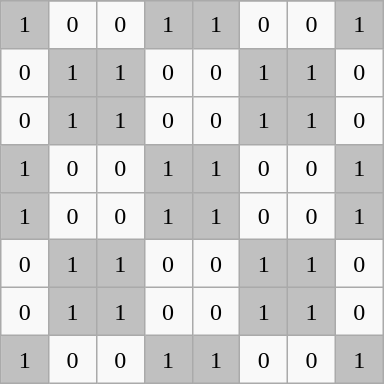<table class="wikitable" style="margin-left:auto;margin-right:auto;text-align:center;width:16em;height:16em;table-layout:fixed;">
<tr>
</tr>
<tr>
<td style="background-color: silver;">1</td>
<td>0</td>
<td>0</td>
<td style="background-color: silver;">1</td>
<td style="background-color: silver;">1</td>
<td>0</td>
<td>0</td>
<td style="background-color: silver;">1</td>
</tr>
<tr>
<td>0</td>
<td style="background-color: silver;">1</td>
<td style="background-color: silver;">1</td>
<td>0</td>
<td>0</td>
<td style="background-color: silver;">1</td>
<td style="background-color: silver;">1</td>
<td>0</td>
</tr>
<tr>
<td>0</td>
<td style="background-color: silver;">1</td>
<td style="background-color: silver;">1</td>
<td>0</td>
<td>0</td>
<td style="background-color: silver;">1</td>
<td style="background-color: silver;">1</td>
<td>0</td>
</tr>
<tr>
<td style="background-color: silver;">1</td>
<td>0</td>
<td>0</td>
<td style="background-color: silver;">1</td>
<td style="background-color: silver;">1</td>
<td>0</td>
<td>0</td>
<td style="background-color: silver;">1</td>
</tr>
<tr>
<td style="background-color: silver;">1</td>
<td>0</td>
<td>0</td>
<td style="background-color: silver;">1</td>
<td style="background-color: silver;">1</td>
<td>0</td>
<td>0</td>
<td style="background-color: silver;">1</td>
</tr>
<tr>
<td>0</td>
<td style="background-color: silver;">1</td>
<td style="background-color: silver;">1</td>
<td>0</td>
<td>0</td>
<td style="background-color: silver;">1</td>
<td style="background-color: silver;">1</td>
<td>0</td>
</tr>
<tr>
<td>0</td>
<td style="background-color: silver;">1</td>
<td style="background-color: silver;">1</td>
<td>0</td>
<td>0</td>
<td style="background-color: silver;">1</td>
<td style="background-color: silver;">1</td>
<td>0</td>
</tr>
<tr>
<td style="background-color: silver;">1</td>
<td>0</td>
<td>0</td>
<td style="background-color: silver;">1</td>
<td style="background-color: silver;">1</td>
<td>0</td>
<td>0</td>
<td style="background-color: silver;">1</td>
</tr>
</table>
